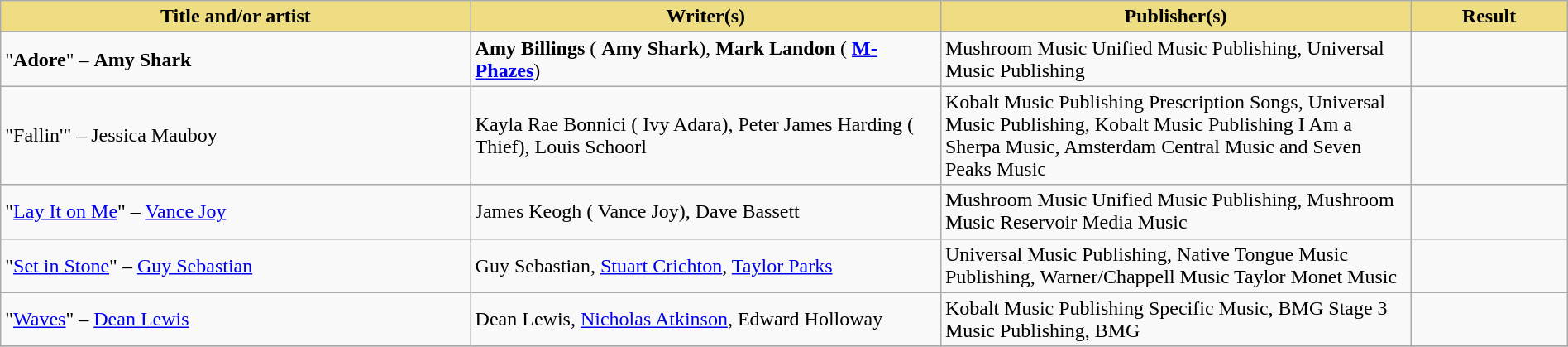<table class="wikitable" width=100%>
<tr>
<th style="width:30%;background:#EEDD82;">Title and/or artist</th>
<th style="width:30%;background:#EEDD82;">Writer(s)</th>
<th style="width:30%;background:#EEDD82;">Publisher(s)</th>
<th style="width:10%;background:#EEDD82;">Result</th>
</tr>
<tr>
<td>"<strong>Adore</strong>" – <strong>Amy Shark</strong></td>
<td><strong>Amy Billings</strong> ( <strong>Amy Shark</strong>), <strong>Mark Landon</strong> ( <strong><a href='#'>M-Phazes</a></strong>)</td>
<td>Mushroom Music  Unified Music Publishing, Universal Music Publishing</td>
<td></td>
</tr>
<tr>
<td>"Fallin'" – Jessica Mauboy</td>
<td>Kayla Rae Bonnici ( Ivy Adara), Peter James Harding ( Thief), Louis Schoorl</td>
<td>Kobalt Music Publishing  Prescription Songs, Universal Music Publishing, Kobalt Music Publishing  I Am a Sherpa Music, Amsterdam Central Music and Seven Peaks Music</td>
<td></td>
</tr>
<tr>
<td>"<a href='#'>Lay It on Me</a>" – <a href='#'>Vance Joy</a></td>
<td>James Keogh ( Vance Joy), Dave Bassett</td>
<td>Mushroom Music  Unified Music Publishing, Mushroom Music  Reservoir Media Music</td>
<td></td>
</tr>
<tr>
<td>"<a href='#'>Set in Stone</a>" – <a href='#'>Guy Sebastian</a></td>
<td>Guy Sebastian, <a href='#'>Stuart Crichton</a>, <a href='#'>Taylor Parks</a></td>
<td>Universal Music Publishing, Native Tongue Music Publishing, Warner/Chappell Music  Taylor Monet Music</td>
<td></td>
</tr>
<tr>
<td>"<a href='#'>Waves</a>" – <a href='#'>Dean Lewis</a></td>
<td>Dean Lewis, <a href='#'>Nicholas Atkinson</a>, Edward Holloway</td>
<td>Kobalt Music Publishing  Specific Music, BMG  Stage 3 Music Publishing, BMG</td>
<td></td>
</tr>
<tr>
</tr>
</table>
